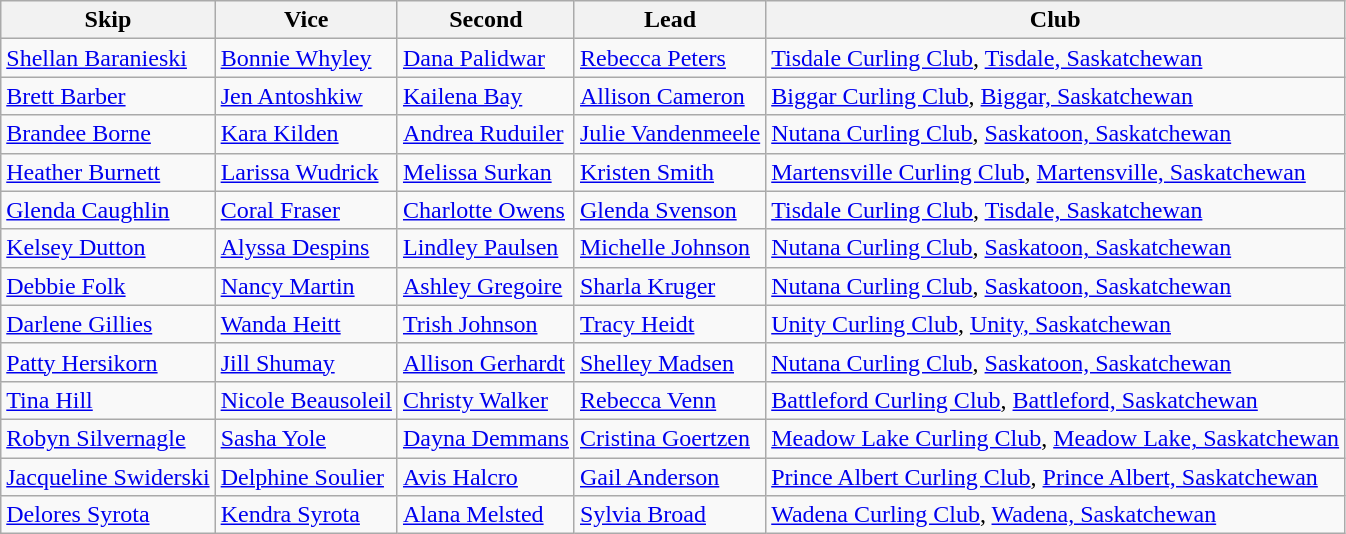<table class="wikitable">
<tr>
<th>Skip</th>
<th>Vice</th>
<th>Second</th>
<th>Lead</th>
<th>Club</th>
</tr>
<tr>
<td><a href='#'>Shellan Baranieski</a></td>
<td><a href='#'>Bonnie Whyley</a></td>
<td><a href='#'>Dana Palidwar</a></td>
<td><a href='#'>Rebecca Peters</a></td>
<td><a href='#'>Tisdale Curling Club</a>, <a href='#'>Tisdale, Saskatchewan</a></td>
</tr>
<tr>
<td><a href='#'>Brett Barber</a></td>
<td><a href='#'>Jen Antoshkiw</a></td>
<td><a href='#'>Kailena Bay</a></td>
<td><a href='#'>Allison Cameron</a></td>
<td><a href='#'>Biggar Curling Club</a>, <a href='#'>Biggar, Saskatchewan</a></td>
</tr>
<tr>
<td><a href='#'>Brandee Borne</a></td>
<td><a href='#'>Kara Kilden</a></td>
<td><a href='#'>Andrea Ruduiler</a></td>
<td><a href='#'>Julie Vandenmeele</a></td>
<td><a href='#'>Nutana Curling Club</a>, <a href='#'>Saskatoon, Saskatchewan</a></td>
</tr>
<tr>
<td><a href='#'>Heather Burnett</a></td>
<td><a href='#'>Larissa Wudrick</a></td>
<td><a href='#'>Melissa Surkan</a></td>
<td><a href='#'>Kristen Smith</a></td>
<td><a href='#'>Martensville Curling Club</a>, <a href='#'>Martensville, Saskatchewan</a></td>
</tr>
<tr>
<td><a href='#'>Glenda Caughlin</a></td>
<td><a href='#'>Coral Fraser</a></td>
<td><a href='#'>Charlotte Owens</a></td>
<td><a href='#'>Glenda Svenson</a></td>
<td><a href='#'>Tisdale Curling Club</a>, <a href='#'>Tisdale, Saskatchewan</a></td>
</tr>
<tr>
<td><a href='#'>Kelsey Dutton</a></td>
<td><a href='#'>Alyssa Despins</a></td>
<td><a href='#'>Lindley Paulsen</a></td>
<td><a href='#'>Michelle Johnson</a></td>
<td><a href='#'>Nutana Curling Club</a>, <a href='#'>Saskatoon, Saskatchewan</a></td>
</tr>
<tr>
<td><a href='#'>Debbie Folk</a></td>
<td><a href='#'>Nancy Martin</a></td>
<td><a href='#'>Ashley Gregoire</a></td>
<td><a href='#'>Sharla Kruger</a></td>
<td><a href='#'>Nutana Curling Club</a>, <a href='#'>Saskatoon, Saskatchewan</a></td>
</tr>
<tr>
<td><a href='#'>Darlene Gillies</a></td>
<td><a href='#'>Wanda Heitt</a></td>
<td><a href='#'>Trish Johnson</a></td>
<td><a href='#'>Tracy Heidt</a></td>
<td><a href='#'>Unity Curling Club</a>, <a href='#'>Unity, Saskatchewan</a></td>
</tr>
<tr>
<td><a href='#'>Patty Hersikorn</a></td>
<td><a href='#'>Jill Shumay</a></td>
<td><a href='#'>Allison Gerhardt</a></td>
<td><a href='#'>Shelley Madsen</a></td>
<td><a href='#'>Nutana Curling Club</a>, <a href='#'>Saskatoon, Saskatchewan</a></td>
</tr>
<tr>
<td><a href='#'>Tina Hill</a></td>
<td><a href='#'>Nicole Beausoleil</a></td>
<td><a href='#'>Christy Walker</a></td>
<td><a href='#'>Rebecca Venn</a></td>
<td><a href='#'>Battleford Curling Club</a>, <a href='#'>Battleford, Saskatchewan</a></td>
</tr>
<tr>
<td><a href='#'>Robyn Silvernagle</a></td>
<td><a href='#'>Sasha Yole</a></td>
<td><a href='#'>Dayna Demmans</a></td>
<td><a href='#'>Cristina Goertzen</a></td>
<td><a href='#'>Meadow Lake Curling Club</a>, <a href='#'>Meadow Lake, Saskatchewan</a></td>
</tr>
<tr>
<td><a href='#'>Jacqueline Swiderski</a></td>
<td><a href='#'>Delphine Soulier</a></td>
<td><a href='#'>Avis Halcro</a></td>
<td><a href='#'>Gail Anderson</a></td>
<td><a href='#'>Prince Albert Curling Club</a>, <a href='#'>Prince Albert, Saskatchewan</a></td>
</tr>
<tr>
<td><a href='#'>Delores Syrota</a></td>
<td><a href='#'>Kendra Syrota</a></td>
<td><a href='#'>Alana Melsted</a></td>
<td><a href='#'>Sylvia Broad</a></td>
<td><a href='#'>Wadena Curling Club</a>, <a href='#'>Wadena, Saskatchewan</a></td>
</tr>
</table>
